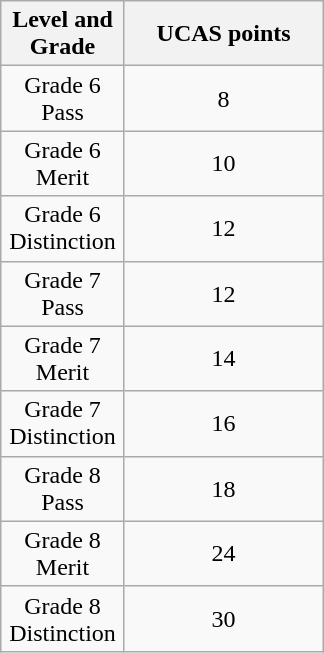<table class="wikitable" border="1" style="text-align:center; margin-left:1em;">
<tr>
<th width="75">Level and Grade</th>
<th width="125">UCAS points</th>
</tr>
<tr>
<td align="center">Grade 6 Pass</td>
<td>8</td>
</tr>
<tr>
<td align="center">Grade 6 Merit</td>
<td>10</td>
</tr>
<tr>
<td align="center">Grade 6 Distinction</td>
<td>12</td>
</tr>
<tr>
<td align="center">Grade 7 Pass</td>
<td>12</td>
</tr>
<tr>
<td align="center">Grade 7 Merit</td>
<td>14</td>
</tr>
<tr>
<td align="center">Grade 7 Distinction</td>
<td>16</td>
</tr>
<tr>
<td align="center">Grade 8 Pass</td>
<td>18</td>
</tr>
<tr>
<td align="center">Grade 8 Merit</td>
<td>24</td>
</tr>
<tr>
<td align="center">Grade 8 Distinction</td>
<td>30</td>
</tr>
</table>
